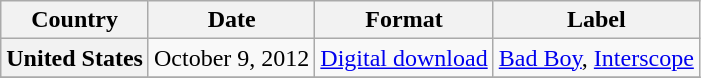<table class="wikitable plainrowheaders">
<tr>
<th scope="col">Country</th>
<th scope="col">Date</th>
<th scope="col">Format</th>
<th scope="col">Label</th>
</tr>
<tr>
<th scope="row">United States</th>
<td>October 9, 2012</td>
<td><a href='#'>Digital download</a></td>
<td><a href='#'>Bad Boy</a>, <a href='#'>Interscope</a></td>
</tr>
<tr>
</tr>
</table>
